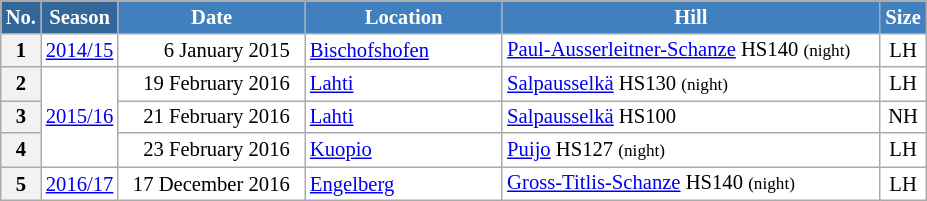<table class="wikitable plainrowheaders" style="background:#fff; font-size:86%; line-height:15px; border:gray solid 1px; border-collapse:collapse;">
<tr style="background:#efefef;">
<th style="background-color:#369; color:white; width:10px;">No.</th>
<th style="background-color:#369; color:white;  width:30px;">Season</th>
<th style="background-color:#4180be; color:white; width:118px;">Date</th>
<th style="background-color:#4180be; color:white; width:125px;">Location</th>
<th style="background-color:#4180be; color:white; width:245px;">Hill</th>
<th style="background-color:#4180be; color:white; width:25px;">Size</th>
</tr>
<tr>
<th scope=row style="text-align:center;">1</th>
<td align=center><a href='#'>2014/15</a></td>
<td align=right>6 January 2015  </td>
<td> <a href='#'>Bischofshofen</a></td>
<td><a href='#'>Paul-Ausserleitner-Schanze</a> HS140 <small>(night)</small></td>
<td align=center>LH</td>
</tr>
<tr>
<th scope=row style="text-align:center;">2</th>
<td rowspan=3 align=center><a href='#'>2015/16</a></td>
<td align=right>19 February 2016  </td>
<td> <a href='#'>Lahti</a></td>
<td><a href='#'>Salpausselkä</a> HS130 <small>(night)</small></td>
<td align=center>LH</td>
</tr>
<tr>
<th scope=row style="text-align:center;">3</th>
<td align=right>21 February 2016  </td>
<td> <a href='#'>Lahti</a></td>
<td><a href='#'>Salpausselkä</a> HS100</td>
<td align=center>NH</td>
</tr>
<tr>
<th scope=row style="text-align:center;">4</th>
<td align=right>23 February 2016  </td>
<td> <a href='#'>Kuopio</a></td>
<td><a href='#'>Puijo</a> HS127 <small>(night)</small></td>
<td align=center>LH</td>
</tr>
<tr>
<th scope=row style="text-align:center;">5</th>
<td align=center><a href='#'>2016/17</a></td>
<td align=right>17 December 2016  </td>
<td> <a href='#'>Engelberg</a></td>
<td><a href='#'>Gross-Titlis-Schanze</a> HS140 <small>(night)</small></td>
<td align=center>LH</td>
</tr>
</table>
